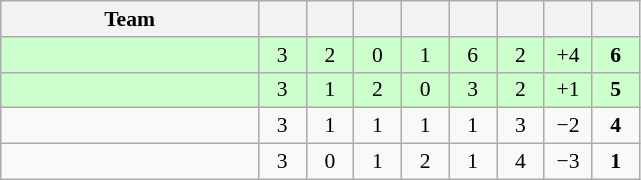<table class="wikitable" style="text-align: center; font-size: 90%;">
<tr>
<th width="165">Team</th>
<th width="25"></th>
<th width="25"></th>
<th width="25"></th>
<th width="25"></th>
<th width="25"></th>
<th width="25"></th>
<th width="25"></th>
<th width="25"></th>
</tr>
<tr style="background:#ccffcc;">
<td align=left></td>
<td>3</td>
<td>2</td>
<td>0</td>
<td>1</td>
<td>6</td>
<td>2</td>
<td>+4</td>
<td><strong>6</strong></td>
</tr>
<tr style="background:#ccffcc;">
<td align=left></td>
<td>3</td>
<td>1</td>
<td>2</td>
<td>0</td>
<td>3</td>
<td>2</td>
<td>+1</td>
<td><strong>5</strong></td>
</tr>
<tr style="background:#;">
<td align=left></td>
<td>3</td>
<td>1</td>
<td>1</td>
<td>1</td>
<td>1</td>
<td>3</td>
<td>−2</td>
<td><strong>4</strong></td>
</tr>
<tr style="background:#;">
<td align=left></td>
<td>3</td>
<td>0</td>
<td>1</td>
<td>2</td>
<td>1</td>
<td>4</td>
<td>−3</td>
<td><strong>1</strong></td>
</tr>
</table>
